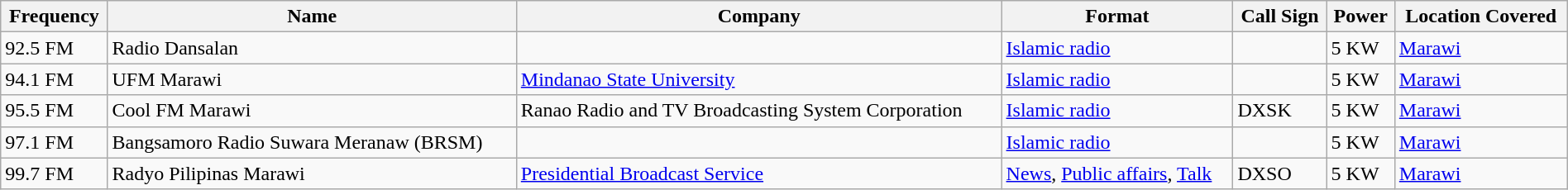<table class="sortable wikitable" style="width:100%">
<tr>
<th>Frequency</th>
<th>Name</th>
<th>Company</th>
<th>Format</th>
<th>Call Sign</th>
<th>Power</th>
<th>Location Covered</th>
</tr>
<tr>
<td>92.5 FM</td>
<td>Radio Dansalan</td>
<td></td>
<td><a href='#'>Islamic radio</a></td>
<td></td>
<td>5 KW</td>
<td><a href='#'>Marawi</a></td>
</tr>
<tr>
<td>94.1 FM</td>
<td>UFM Marawi</td>
<td><a href='#'>Mindanao State University</a></td>
<td><a href='#'>Islamic radio</a></td>
<td></td>
<td>5 KW</td>
<td><a href='#'>Marawi</a></td>
</tr>
<tr>
<td>95.5 FM</td>
<td>Cool FM Marawi</td>
<td>Ranao Radio and TV Broadcasting System Corporation</td>
<td><a href='#'>Islamic radio</a></td>
<td>DXSK</td>
<td>5 KW</td>
<td><a href='#'>Marawi</a></td>
</tr>
<tr>
<td>97.1 FM</td>
<td>Bangsamoro Radio Suwara Meranaw (BRSM)</td>
<td></td>
<td><a href='#'>Islamic radio</a></td>
<td></td>
<td>5 KW</td>
<td><a href='#'>Marawi</a></td>
</tr>
<tr>
<td>99.7 FM</td>
<td>Radyo Pilipinas Marawi</td>
<td><a href='#'>Presidential Broadcast Service</a></td>
<td><a href='#'>News</a>, <a href='#'>Public affairs</a>, <a href='#'>Talk</a></td>
<td>DXSO</td>
<td>5 KW</td>
<td><a href='#'>Marawi</a></td>
</tr>
</table>
